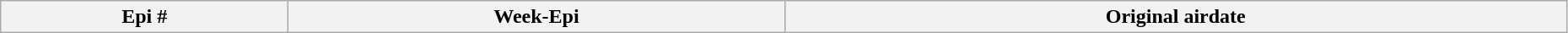<table class="wikitable plainrowheaders" style="width:98%;">
<tr>
<th>Epi #</th>
<th>Week-Epi</th>
<th>Original airdate<br>



</th>
</tr>
</table>
